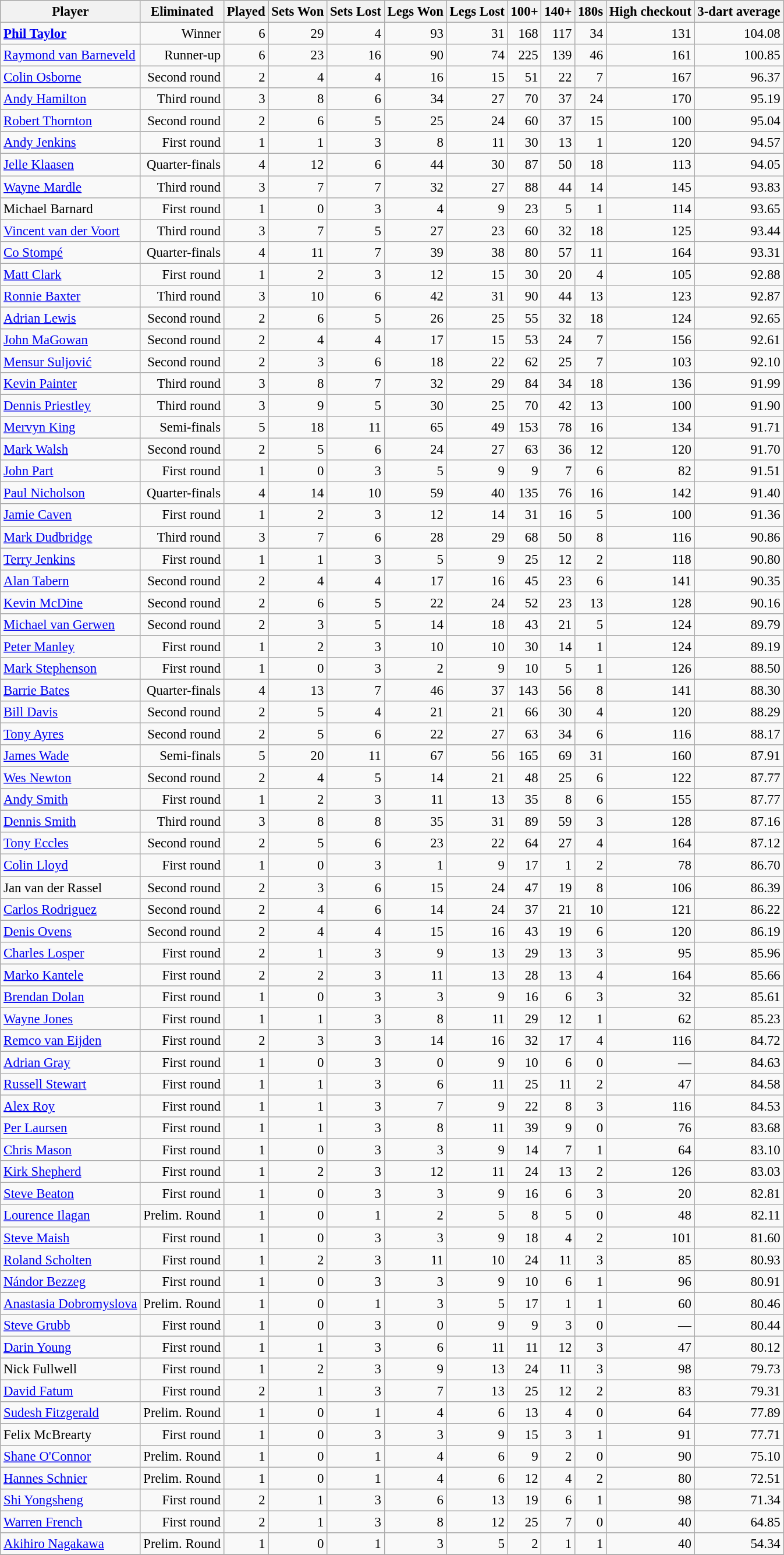<table class="wikitable sortable" style="font-size: 95%; text-align: right">
<tr>
<th>Player</th>
<th>Eliminated</th>
<th>Played</th>
<th>Sets Won</th>
<th>Sets Lost</th>
<th>Legs Won</th>
<th>Legs Lost</th>
<th>100+</th>
<th>140+</th>
<th>180s</th>
<th>High checkout</th>
<th>3-dart average</th>
</tr>
<tr>
<td align="left"> <strong><a href='#'>Phil Taylor</a></strong></td>
<td>Winner</td>
<td>6</td>
<td>29</td>
<td>4</td>
<td>93</td>
<td>31</td>
<td>168</td>
<td>117</td>
<td>34</td>
<td>131</td>
<td>104.08</td>
</tr>
<tr>
<td align="left"> <a href='#'>Raymond van Barneveld</a></td>
<td>Runner-up</td>
<td>6</td>
<td>23</td>
<td>16</td>
<td>90</td>
<td>74</td>
<td>225</td>
<td>139</td>
<td>46</td>
<td>161</td>
<td>100.85</td>
</tr>
<tr>
<td align="left"> <a href='#'>Colin Osborne</a></td>
<td>Second round</td>
<td>2</td>
<td>4</td>
<td>4</td>
<td>16</td>
<td>15</td>
<td>51</td>
<td>22</td>
<td>7</td>
<td>167</td>
<td>96.37</td>
</tr>
<tr>
<td align="left"> <a href='#'>Andy Hamilton</a></td>
<td>Third round</td>
<td>3</td>
<td>8</td>
<td>6</td>
<td>34</td>
<td>27</td>
<td>70</td>
<td>37</td>
<td>24</td>
<td>170</td>
<td>95.19</td>
</tr>
<tr>
<td align="left"> <a href='#'>Robert Thornton</a></td>
<td>Second round</td>
<td>2</td>
<td>6</td>
<td>5</td>
<td>25</td>
<td>24</td>
<td>60</td>
<td>37</td>
<td>15</td>
<td>100</td>
<td>95.04</td>
</tr>
<tr>
<td align="left"> <a href='#'>Andy Jenkins</a></td>
<td>First round</td>
<td>1</td>
<td>1</td>
<td>3</td>
<td>8</td>
<td>11</td>
<td>30</td>
<td>13</td>
<td>1</td>
<td>120</td>
<td>94.57</td>
</tr>
<tr>
<td align="left"> <a href='#'>Jelle Klaasen</a></td>
<td>Quarter-finals</td>
<td>4</td>
<td>12</td>
<td>6</td>
<td>44</td>
<td>30</td>
<td>87</td>
<td>50</td>
<td>18</td>
<td>113</td>
<td>94.05</td>
</tr>
<tr>
<td align="left"> <a href='#'>Wayne Mardle</a></td>
<td>Third round</td>
<td>3</td>
<td>7</td>
<td>7</td>
<td>32</td>
<td>27</td>
<td>88</td>
<td>44</td>
<td>14</td>
<td>145</td>
<td>93.83</td>
</tr>
<tr>
<td align="left"> Michael Barnard</td>
<td>First round</td>
<td>1</td>
<td>0</td>
<td>3</td>
<td>4</td>
<td>9</td>
<td>23</td>
<td>5</td>
<td>1</td>
<td>114</td>
<td>93.65</td>
</tr>
<tr>
<td align="left"> <a href='#'>Vincent van der Voort</a></td>
<td>Third round</td>
<td>3</td>
<td>7</td>
<td>5</td>
<td>27</td>
<td>23</td>
<td>60</td>
<td>32</td>
<td>18</td>
<td>125</td>
<td>93.44</td>
</tr>
<tr>
<td align="left"> <a href='#'>Co Stompé</a></td>
<td>Quarter-finals</td>
<td>4</td>
<td>11</td>
<td>7</td>
<td>39</td>
<td>38</td>
<td>80</td>
<td>57</td>
<td>11</td>
<td>164</td>
<td>93.31</td>
</tr>
<tr>
<td align="left"> <a href='#'>Matt Clark</a></td>
<td>First round</td>
<td>1</td>
<td>2</td>
<td>3</td>
<td>12</td>
<td>15</td>
<td>30</td>
<td>20</td>
<td>4</td>
<td>105</td>
<td>92.88</td>
</tr>
<tr>
<td align="left"> <a href='#'>Ronnie Baxter</a></td>
<td>Third round</td>
<td>3</td>
<td>10</td>
<td>6</td>
<td>42</td>
<td>31</td>
<td>90</td>
<td>44</td>
<td>13</td>
<td>123</td>
<td>92.87</td>
</tr>
<tr>
<td align="left"> <a href='#'>Adrian Lewis</a></td>
<td>Second round</td>
<td>2</td>
<td>6</td>
<td>5</td>
<td>26</td>
<td>25</td>
<td>55</td>
<td>32</td>
<td>18</td>
<td>124</td>
<td>92.65</td>
</tr>
<tr>
<td align="left"> <a href='#'>John MaGowan</a></td>
<td>Second round</td>
<td>2</td>
<td>4</td>
<td>4</td>
<td>17</td>
<td>15</td>
<td>53</td>
<td>24</td>
<td>7</td>
<td>156</td>
<td>92.61</td>
</tr>
<tr>
<td align="left"> <a href='#'>Mensur Suljović</a></td>
<td>Second round</td>
<td>2</td>
<td>3</td>
<td>6</td>
<td>18</td>
<td>22</td>
<td>62</td>
<td>25</td>
<td>7</td>
<td>103</td>
<td>92.10</td>
</tr>
<tr>
<td align="left"> <a href='#'>Kevin Painter</a></td>
<td>Third round</td>
<td>3</td>
<td>8</td>
<td>7</td>
<td>32</td>
<td>29</td>
<td>84</td>
<td>34</td>
<td>18</td>
<td>136</td>
<td>91.99</td>
</tr>
<tr>
<td align="left"> <a href='#'>Dennis Priestley</a></td>
<td>Third round</td>
<td>3</td>
<td>9</td>
<td>5</td>
<td>30</td>
<td>25</td>
<td>70</td>
<td>42</td>
<td>13</td>
<td>100</td>
<td>91.90</td>
</tr>
<tr>
<td align="left"> <a href='#'>Mervyn King</a></td>
<td>Semi-finals</td>
<td>5</td>
<td>18</td>
<td>11</td>
<td>65</td>
<td>49</td>
<td>153</td>
<td>78</td>
<td>16</td>
<td>134</td>
<td>91.71</td>
</tr>
<tr>
<td align="left"> <a href='#'>Mark Walsh</a></td>
<td>Second round</td>
<td>2</td>
<td>5</td>
<td>6</td>
<td>24</td>
<td>27</td>
<td>63</td>
<td>36</td>
<td>12</td>
<td>120</td>
<td>91.70</td>
</tr>
<tr>
<td align="left"> <a href='#'>John Part</a></td>
<td>First round</td>
<td>1</td>
<td>0</td>
<td>3</td>
<td>5</td>
<td>9</td>
<td>9</td>
<td>7</td>
<td>6</td>
<td>82</td>
<td>91.51</td>
</tr>
<tr>
<td align="left"> <a href='#'>Paul Nicholson</a></td>
<td>Quarter-finals</td>
<td>4</td>
<td>14</td>
<td>10</td>
<td>59</td>
<td>40</td>
<td>135</td>
<td>76</td>
<td>16</td>
<td>142</td>
<td>91.40</td>
</tr>
<tr>
<td align="left"> <a href='#'>Jamie Caven</a></td>
<td>First round</td>
<td>1</td>
<td>2</td>
<td>3</td>
<td>12</td>
<td>14</td>
<td>31</td>
<td>16</td>
<td>5</td>
<td>100</td>
<td>91.36</td>
</tr>
<tr>
<td align="left"> <a href='#'>Mark Dudbridge</a></td>
<td>Third round</td>
<td>3</td>
<td>7</td>
<td>6</td>
<td>28</td>
<td>29</td>
<td>68</td>
<td>50</td>
<td>8</td>
<td>116</td>
<td>90.86</td>
</tr>
<tr>
<td align="left"> <a href='#'>Terry Jenkins</a></td>
<td>First round</td>
<td>1</td>
<td>1</td>
<td>3</td>
<td>5</td>
<td>9</td>
<td>25</td>
<td>12</td>
<td>2</td>
<td>118</td>
<td>90.80</td>
</tr>
<tr>
<td align="left"> <a href='#'>Alan Tabern</a></td>
<td>Second round</td>
<td>2</td>
<td>4</td>
<td>4</td>
<td>17</td>
<td>16</td>
<td>45</td>
<td>23</td>
<td>6</td>
<td>141</td>
<td>90.35</td>
</tr>
<tr>
<td align="left"> <a href='#'>Kevin McDine</a></td>
<td>Second round</td>
<td>2</td>
<td>6</td>
<td>5</td>
<td>22</td>
<td>24</td>
<td>52</td>
<td>23</td>
<td>13</td>
<td>128</td>
<td>90.16</td>
</tr>
<tr>
<td align="left"> <a href='#'>Michael van Gerwen</a></td>
<td>Second round</td>
<td>2</td>
<td>3</td>
<td>5</td>
<td>14</td>
<td>18</td>
<td>43</td>
<td>21</td>
<td>5</td>
<td>124</td>
<td>89.79</td>
</tr>
<tr>
<td align="left"> <a href='#'>Peter Manley</a></td>
<td>First round</td>
<td>1</td>
<td>2</td>
<td>3</td>
<td>10</td>
<td>10</td>
<td>30</td>
<td>14</td>
<td>1</td>
<td>124</td>
<td>89.19</td>
</tr>
<tr>
<td align="left"> <a href='#'>Mark Stephenson</a></td>
<td>First round</td>
<td>1</td>
<td>0</td>
<td>3</td>
<td>2</td>
<td>9</td>
<td>10</td>
<td>5</td>
<td>1</td>
<td>126</td>
<td>88.50</td>
</tr>
<tr>
<td align="left"> <a href='#'>Barrie Bates</a></td>
<td>Quarter-finals</td>
<td>4</td>
<td>13</td>
<td>7</td>
<td>46</td>
<td>37</td>
<td>143</td>
<td>56</td>
<td>8</td>
<td>141</td>
<td>88.30</td>
</tr>
<tr>
<td align="left"> <a href='#'>Bill Davis</a></td>
<td>Second round</td>
<td>2</td>
<td>5</td>
<td>4</td>
<td>21</td>
<td>21</td>
<td>66</td>
<td>30</td>
<td>4</td>
<td>120</td>
<td>88.29</td>
</tr>
<tr>
<td align="left"> <a href='#'>Tony Ayres</a></td>
<td>Second round</td>
<td>2</td>
<td>5</td>
<td>6</td>
<td>22</td>
<td>27</td>
<td>63</td>
<td>34</td>
<td>6</td>
<td>116</td>
<td>88.17</td>
</tr>
<tr>
<td align="left"> <a href='#'>James Wade</a></td>
<td>Semi-finals</td>
<td>5</td>
<td>20</td>
<td>11</td>
<td>67</td>
<td>56</td>
<td>165</td>
<td>69</td>
<td>31</td>
<td>160</td>
<td>87.91</td>
</tr>
<tr>
<td align="left"> <a href='#'>Wes Newton</a></td>
<td>Second round</td>
<td>2</td>
<td>4</td>
<td>5</td>
<td>14</td>
<td>21</td>
<td>48</td>
<td>25</td>
<td>6</td>
<td>122</td>
<td>87.77</td>
</tr>
<tr>
<td align="left"> <a href='#'>Andy Smith</a></td>
<td>First round</td>
<td>1</td>
<td>2</td>
<td>3</td>
<td>11</td>
<td>13</td>
<td>35</td>
<td>8</td>
<td>6</td>
<td>155</td>
<td>87.77</td>
</tr>
<tr>
<td align="left"> <a href='#'>Dennis Smith</a></td>
<td>Third round</td>
<td>3</td>
<td>8</td>
<td>8</td>
<td>35</td>
<td>31</td>
<td>89</td>
<td>59</td>
<td>3</td>
<td>128</td>
<td>87.16</td>
</tr>
<tr>
<td align="left"> <a href='#'>Tony Eccles</a></td>
<td>Second round</td>
<td>2</td>
<td>5</td>
<td>6</td>
<td>23</td>
<td>22</td>
<td>64</td>
<td>27</td>
<td>4</td>
<td>164</td>
<td>87.12</td>
</tr>
<tr>
<td align="left"> <a href='#'>Colin Lloyd</a></td>
<td>First round</td>
<td>1</td>
<td>0</td>
<td>3</td>
<td>1</td>
<td>9</td>
<td>17</td>
<td>1</td>
<td>2</td>
<td>78</td>
<td>86.70</td>
</tr>
<tr>
<td align="left"> Jan van der Rassel</td>
<td>Second round</td>
<td>2</td>
<td>3</td>
<td>6</td>
<td>15</td>
<td>24</td>
<td>47</td>
<td>19</td>
<td>8</td>
<td>106</td>
<td>86.39</td>
</tr>
<tr>
<td align="left"> <a href='#'>Carlos Rodriguez</a></td>
<td>Second round</td>
<td>2</td>
<td>4</td>
<td>6</td>
<td>14</td>
<td>24</td>
<td>37</td>
<td>21</td>
<td>10</td>
<td>121</td>
<td>86.22</td>
</tr>
<tr>
<td align="left"> <a href='#'>Denis Ovens</a></td>
<td>Second round</td>
<td>2</td>
<td>4</td>
<td>4</td>
<td>15</td>
<td>16</td>
<td>43</td>
<td>19</td>
<td>6</td>
<td>120</td>
<td>86.19</td>
</tr>
<tr>
<td align="left"> <a href='#'>Charles Losper</a></td>
<td>First round</td>
<td>2</td>
<td>1</td>
<td>3</td>
<td>9</td>
<td>13</td>
<td>29</td>
<td>13</td>
<td>3</td>
<td>95</td>
<td>85.96</td>
</tr>
<tr>
<td align="left"> <a href='#'>Marko Kantele</a></td>
<td>First round</td>
<td>2</td>
<td>2</td>
<td>3</td>
<td>11</td>
<td>13</td>
<td>28</td>
<td>13</td>
<td>4</td>
<td>164</td>
<td>85.66</td>
</tr>
<tr>
<td align="left"> <a href='#'>Brendan Dolan</a></td>
<td>First round</td>
<td>1</td>
<td>0</td>
<td>3</td>
<td>3</td>
<td>9</td>
<td>16</td>
<td>6</td>
<td>3</td>
<td>32</td>
<td>85.61</td>
</tr>
<tr>
<td align="left"> <a href='#'>Wayne Jones</a></td>
<td>First round</td>
<td>1</td>
<td>1</td>
<td>3</td>
<td>8</td>
<td>11</td>
<td>29</td>
<td>12</td>
<td>1</td>
<td>62</td>
<td>85.23</td>
</tr>
<tr>
<td align="left"> <a href='#'>Remco van Eijden</a></td>
<td>First round</td>
<td>2</td>
<td>3</td>
<td>3</td>
<td>14</td>
<td>16</td>
<td>32</td>
<td>17</td>
<td>4</td>
<td>116</td>
<td>84.72</td>
</tr>
<tr>
<td align="left"> <a href='#'>Adrian Gray</a></td>
<td>First round</td>
<td>1</td>
<td>0</td>
<td>3</td>
<td>0</td>
<td>9</td>
<td>10</td>
<td>6</td>
<td>0</td>
<td>—</td>
<td>84.63</td>
</tr>
<tr>
<td align="left"> <a href='#'>Russell Stewart</a></td>
<td>First round</td>
<td>1</td>
<td>1</td>
<td>3</td>
<td>6</td>
<td>11</td>
<td>25</td>
<td>11</td>
<td>2</td>
<td>47</td>
<td>84.58</td>
</tr>
<tr>
<td align="left"> <a href='#'>Alex Roy</a></td>
<td>First round</td>
<td>1</td>
<td>1</td>
<td>3</td>
<td>7</td>
<td>9</td>
<td>22</td>
<td>8</td>
<td>3</td>
<td>116</td>
<td>84.53</td>
</tr>
<tr>
<td align="left"> <a href='#'>Per Laursen</a></td>
<td>First round</td>
<td>1</td>
<td>1</td>
<td>3</td>
<td>8</td>
<td>11</td>
<td>39</td>
<td>9</td>
<td>0</td>
<td>76</td>
<td>83.68</td>
</tr>
<tr>
<td align="left"> <a href='#'>Chris Mason</a></td>
<td>First round</td>
<td>1</td>
<td>0</td>
<td>3</td>
<td>3</td>
<td>9</td>
<td>14</td>
<td>7</td>
<td>1</td>
<td>64</td>
<td>83.10</td>
</tr>
<tr>
<td align="left"> <a href='#'>Kirk Shepherd</a></td>
<td>First round</td>
<td>1</td>
<td>2</td>
<td>3</td>
<td>12</td>
<td>11</td>
<td>24</td>
<td>13</td>
<td>2</td>
<td>126</td>
<td>83.03</td>
</tr>
<tr>
<td align="left"> <a href='#'>Steve Beaton</a></td>
<td>First round</td>
<td>1</td>
<td>0</td>
<td>3</td>
<td>3</td>
<td>9</td>
<td>16</td>
<td>6</td>
<td>3</td>
<td>20</td>
<td>82.81</td>
</tr>
<tr>
<td align="left"> <a href='#'>Lourence Ilagan</a></td>
<td>Prelim. Round</td>
<td>1</td>
<td>0</td>
<td>1</td>
<td>2</td>
<td>5</td>
<td>8</td>
<td>5</td>
<td>0</td>
<td>48</td>
<td>82.11</td>
</tr>
<tr>
<td align="left"> <a href='#'>Steve Maish</a></td>
<td>First round</td>
<td>1</td>
<td>0</td>
<td>3</td>
<td>3</td>
<td>9</td>
<td>18</td>
<td>4</td>
<td>2</td>
<td>101</td>
<td>81.60</td>
</tr>
<tr>
<td align="left"> <a href='#'>Roland Scholten</a></td>
<td>First round</td>
<td>1</td>
<td>2</td>
<td>3</td>
<td>11</td>
<td>10</td>
<td>24</td>
<td>11</td>
<td>3</td>
<td>85</td>
<td>80.93</td>
</tr>
<tr>
<td align="left"> <a href='#'>Nándor Bezzeg</a></td>
<td>First round</td>
<td>1</td>
<td>0</td>
<td>3</td>
<td>3</td>
<td>9</td>
<td>10</td>
<td>6</td>
<td>1</td>
<td>96</td>
<td>80.91</td>
</tr>
<tr>
<td align="left"> <a href='#'>Anastasia Dobromyslova</a></td>
<td>Prelim. Round</td>
<td>1</td>
<td>0</td>
<td>1</td>
<td>3</td>
<td>5</td>
<td>17</td>
<td>1</td>
<td>1</td>
<td>60</td>
<td>80.46</td>
</tr>
<tr>
<td align="left"> <a href='#'>Steve Grubb</a></td>
<td>First round</td>
<td>1</td>
<td>0</td>
<td>3</td>
<td>0</td>
<td>9</td>
<td>9</td>
<td>3</td>
<td>0</td>
<td>—</td>
<td>80.44</td>
</tr>
<tr>
<td align="left"> <a href='#'>Darin Young</a></td>
<td>First round</td>
<td>1</td>
<td>1</td>
<td>3</td>
<td>6</td>
<td>11</td>
<td>11</td>
<td>12</td>
<td>3</td>
<td>47</td>
<td>80.12</td>
</tr>
<tr>
<td align="left"> Nick Fullwell</td>
<td>First round</td>
<td>1</td>
<td>2</td>
<td>3</td>
<td>9</td>
<td>13</td>
<td>24</td>
<td>11</td>
<td>3</td>
<td>98</td>
<td>79.73</td>
</tr>
<tr>
<td align="left"> <a href='#'>David Fatum</a></td>
<td>First round</td>
<td>2</td>
<td>1</td>
<td>3</td>
<td>7</td>
<td>13</td>
<td>25</td>
<td>12</td>
<td>2</td>
<td>83</td>
<td>79.31</td>
</tr>
<tr>
<td align="left"> <a href='#'>Sudesh Fitzgerald</a></td>
<td>Prelim. Round</td>
<td>1</td>
<td>0</td>
<td>1</td>
<td>4</td>
<td>6</td>
<td>13</td>
<td>4</td>
<td>0</td>
<td>64</td>
<td>77.89</td>
</tr>
<tr>
<td align="left"> Felix McBrearty</td>
<td>First round</td>
<td>1</td>
<td>0</td>
<td>3</td>
<td>3</td>
<td>9</td>
<td>15</td>
<td>3</td>
<td>1</td>
<td>91</td>
<td>77.71</td>
</tr>
<tr>
<td align="left"> <a href='#'>Shane O'Connor</a></td>
<td>Prelim. Round</td>
<td>1</td>
<td>0</td>
<td>1</td>
<td>4</td>
<td>6</td>
<td>9</td>
<td>2</td>
<td>0</td>
<td>90</td>
<td>75.10</td>
</tr>
<tr>
<td align="left"> <a href='#'>Hannes Schnier</a></td>
<td>Prelim. Round</td>
<td>1</td>
<td>0</td>
<td>1</td>
<td>4</td>
<td>6</td>
<td>12</td>
<td>4</td>
<td>2</td>
<td>80</td>
<td>72.51</td>
</tr>
<tr>
<td align="left"> <a href='#'>Shi Yongsheng</a></td>
<td>First round</td>
<td>2</td>
<td>1</td>
<td>3</td>
<td>6</td>
<td>13</td>
<td>19</td>
<td>6</td>
<td>1</td>
<td>98</td>
<td>71.34</td>
</tr>
<tr>
<td align="left"> <a href='#'>Warren French</a></td>
<td>First round</td>
<td>2</td>
<td>1</td>
<td>3</td>
<td>8</td>
<td>12</td>
<td>25</td>
<td>7</td>
<td>0</td>
<td>40</td>
<td>64.85</td>
</tr>
<tr>
<td align="left"> <a href='#'>Akihiro Nagakawa</a></td>
<td>Prelim. Round</td>
<td>1</td>
<td>0</td>
<td>1</td>
<td>3</td>
<td>5</td>
<td>2</td>
<td>1</td>
<td>1</td>
<td>40</td>
<td>54.34</td>
</tr>
<tr>
</tr>
</table>
